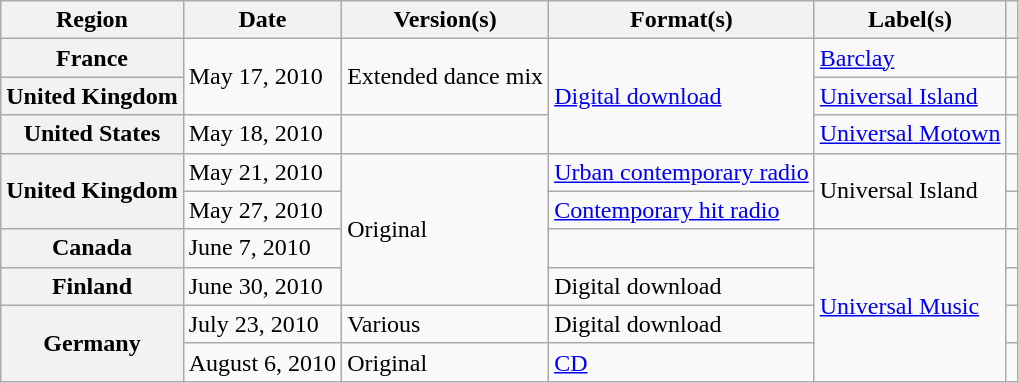<table class="wikitable plainrowheaders">
<tr>
<th scope="col">Region</th>
<th scope="col">Date</th>
<th scope="col">Version(s)</th>
<th scope="col">Format(s)</th>
<th scope="col">Label(s)</th>
<th scope="col"></th>
</tr>
<tr>
<th scope="row">France</th>
<td rowspan="2">May 17, 2010</td>
<td rowspan="2">Extended dance mix</td>
<td rowspan="3"><a href='#'>Digital download</a></td>
<td><a href='#'>Barclay</a></td>
<td></td>
</tr>
<tr>
<th scope="row">United Kingdom</th>
<td><a href='#'>Universal Island</a></td>
<td></td>
</tr>
<tr>
<th scope="row">United States</th>
<td>May 18, 2010</td>
<td></td>
<td><a href='#'>Universal Motown</a></td>
<td></td>
</tr>
<tr>
<th scope="row" rowspan="2">United Kingdom</th>
<td>May 21, 2010</td>
<td rowspan="4">Original</td>
<td><a href='#'>Urban contemporary radio</a></td>
<td rowspan="2">Universal Island</td>
<td></td>
</tr>
<tr>
<td>May 27, 2010</td>
<td><a href='#'>Contemporary hit radio</a></td>
<td></td>
</tr>
<tr>
<th scope="row">Canada</th>
<td>June 7, 2010</td>
<td></td>
<td rowspan="4"><a href='#'>Universal Music</a></td>
<td></td>
</tr>
<tr>
<th scope="row">Finland</th>
<td>June 30, 2010</td>
<td>Digital download</td>
<td></td>
</tr>
<tr>
<th scope="row" rowspan="2">Germany</th>
<td>July 23, 2010</td>
<td>Various</td>
<td>Digital download </td>
<td></td>
</tr>
<tr>
<td>August 6, 2010</td>
<td>Original</td>
<td><a href='#'>CD</a></td>
<td></td>
</tr>
</table>
